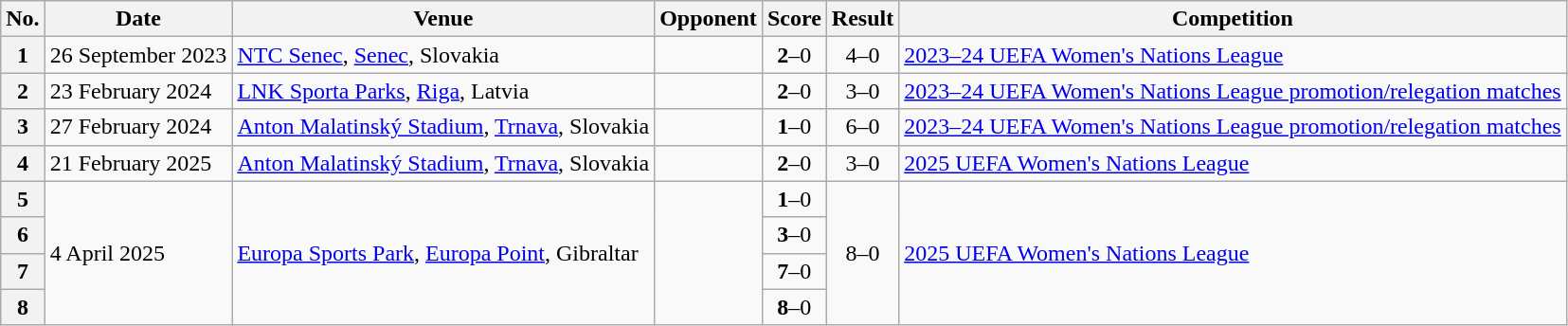<table class="wikitable plainrowheaders sortable">
<tr>
<th>No.</th>
<th>Date</th>
<th>Venue</th>
<th>Opponent</th>
<th>Score</th>
<th>Result</th>
<th>Competition</th>
</tr>
<tr>
<th scope=row style=text-align:center>1</th>
<td>26 September 2023</td>
<td><a href='#'>NTC Senec</a>, <a href='#'>Senec</a>, Slovakia</td>
<td></td>
<td align=center><strong>2</strong>–0</td>
<td align=center>4–0</td>
<td><a href='#'>2023–24 UEFA Women's Nations League</a></td>
</tr>
<tr>
<th scope=row style=text-align:center>2</th>
<td>23 February 2024</td>
<td><a href='#'>LNK Sporta Parks</a>, <a href='#'>Riga</a>, Latvia</td>
<td></td>
<td align=center><strong>2</strong>–0</td>
<td align=center>3–0</td>
<td><a href='#'>2023–24 UEFA Women's Nations League promotion/relegation matches</a></td>
</tr>
<tr>
<th scope=row style=text-align:center>3</th>
<td>27 February 2024</td>
<td><a href='#'>Anton Malatinský Stadium</a>, <a href='#'>Trnava</a>, Slovakia</td>
<td></td>
<td align=center><strong>1</strong>–0</td>
<td align=center>6–0</td>
<td><a href='#'>2023–24 UEFA Women's Nations League promotion/relegation matches</a></td>
</tr>
<tr>
<th scope=row style=text-align:center>4</th>
<td>21 February 2025</td>
<td><a href='#'>Anton Malatinský Stadium</a>, <a href='#'>Trnava</a>, Slovakia</td>
<td></td>
<td align=center><strong>2</strong>–0</td>
<td align=center>3–0</td>
<td><a href='#'>2025 UEFA Women's Nations League</a></td>
</tr>
<tr>
<th scope=row style=text-align:center>5</th>
<td rowspan=4>4 April 2025</td>
<td rowspan=4><a href='#'>Europa Sports Park</a>, <a href='#'>Europa Point</a>, Gibraltar</td>
<td rowspan=4></td>
<td align=center><strong>1</strong>–0</td>
<td rowspan=4 align=center>8–0</td>
<td rowspan=4><a href='#'>2025 UEFA Women's Nations League</a></td>
</tr>
<tr>
<th scope=row style=text-align:center>6</th>
<td align=center><strong>3</strong>–0</td>
</tr>
<tr>
<th scope=row style=text-align:center>7</th>
<td align=center><strong>7</strong>–0</td>
</tr>
<tr>
<th scope=row style=text-align:center>8</th>
<td align=center><strong>8</strong>–0</td>
</tr>
</table>
